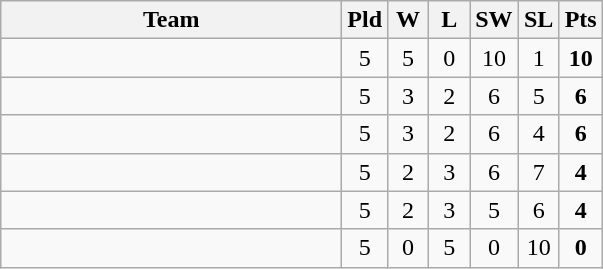<table class=wikitable style="text-align:center">
<tr>
<th width=220>Team</th>
<th width=20>Pld</th>
<th width=20>W</th>
<th width=20>L</th>
<th width=20>SW</th>
<th width=20>SL</th>
<th width=20>Pts</th>
</tr>
<tr>
<td align=left></td>
<td>5</td>
<td>5</td>
<td>0</td>
<td>10</td>
<td>1</td>
<td><strong>10</strong></td>
</tr>
<tr>
<td align=left></td>
<td>5</td>
<td>3</td>
<td>2</td>
<td>6</td>
<td>5</td>
<td><strong>6</strong></td>
</tr>
<tr>
<td align=left></td>
<td>5</td>
<td>3</td>
<td>2</td>
<td>6</td>
<td>4</td>
<td><strong>6</strong></td>
</tr>
<tr>
<td align=left></td>
<td>5</td>
<td>2</td>
<td>3</td>
<td>6</td>
<td>7</td>
<td><strong>4</strong></td>
</tr>
<tr>
<td align=left></td>
<td>5</td>
<td>2</td>
<td>3</td>
<td>5</td>
<td>6</td>
<td><strong>4</strong></td>
</tr>
<tr>
<td align=left></td>
<td>5</td>
<td>0</td>
<td>5</td>
<td>0</td>
<td>10</td>
<td><strong>0</strong></td>
</tr>
</table>
